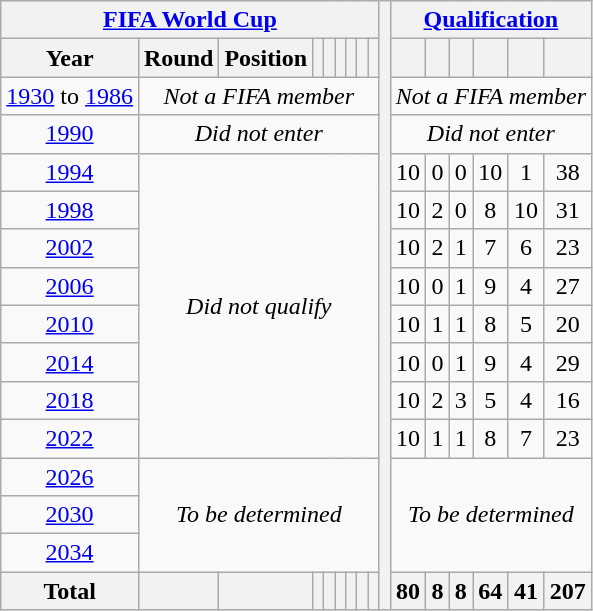<table class="wikitable" style="text-align: center">
<tr>
<th colspan=9><a href='#'>FIFA World Cup</a></th>
<th rowspan=40></th>
<th colspan=7><a href='#'>Qualification</a></th>
</tr>
<tr>
<th>Year</th>
<th>Round</th>
<th>Position</th>
<th></th>
<th></th>
<th></th>
<th></th>
<th></th>
<th></th>
<th></th>
<th></th>
<th></th>
<th></th>
<th></th>
<th></th>
</tr>
<tr>
<td> <a href='#'>1930</a> to  <a href='#'>1986</a></td>
<td colspan=8><em>Not a FIFA member</em></td>
<td colspan=6><em>Not a FIFA member</em></td>
</tr>
<tr>
<td> <a href='#'>1990</a></td>
<td colspan=8><em>Did not enter</em></td>
<td colspan=6><em>Did not enter</em></td>
</tr>
<tr>
<td> <a href='#'>1994</a></td>
<td colspan=8 rowspan=8><em>Did not qualify</em></td>
<td>10</td>
<td>0</td>
<td>0</td>
<td>10</td>
<td>1</td>
<td>38</td>
</tr>
<tr>
<td> <a href='#'>1998</a></td>
<td>10</td>
<td>2</td>
<td>0</td>
<td>8</td>
<td>10</td>
<td>31</td>
</tr>
<tr>
<td>  <a href='#'>2002</a></td>
<td>10</td>
<td>2</td>
<td>1</td>
<td>7</td>
<td>6</td>
<td>23</td>
</tr>
<tr>
<td> <a href='#'>2006</a></td>
<td>10</td>
<td>0</td>
<td>1</td>
<td>9</td>
<td>4</td>
<td>27</td>
</tr>
<tr>
<td> <a href='#'>2010</a></td>
<td>10</td>
<td>1</td>
<td>1</td>
<td>8</td>
<td>5</td>
<td>20</td>
</tr>
<tr>
<td> <a href='#'>2014</a></td>
<td>10</td>
<td>0</td>
<td>1</td>
<td>9</td>
<td>4</td>
<td>29</td>
</tr>
<tr>
<td> <a href='#'>2018</a></td>
<td>10</td>
<td>2</td>
<td>3</td>
<td>5</td>
<td>4</td>
<td>16</td>
</tr>
<tr>
<td> <a href='#'>2022</a></td>
<td>10</td>
<td>1</td>
<td>1</td>
<td>8</td>
<td>7</td>
<td>23</td>
</tr>
<tr>
<td>   <a href='#'>2026</a></td>
<td colspan=8 rowspan=3><em>To be determined</em></td>
<td colspan=6 rowspan=3><em>To be determined</em></td>
</tr>
<tr>
<td>   <a href='#'>2030</a></td>
</tr>
<tr>
<td> <a href='#'>2034</a></td>
</tr>
<tr>
<th>Total</th>
<th></th>
<th></th>
<th></th>
<th></th>
<th></th>
<th></th>
<th></th>
<th></th>
<th>80</th>
<th>8</th>
<th>8</th>
<th>64</th>
<th>41</th>
<th>207</th>
</tr>
</table>
